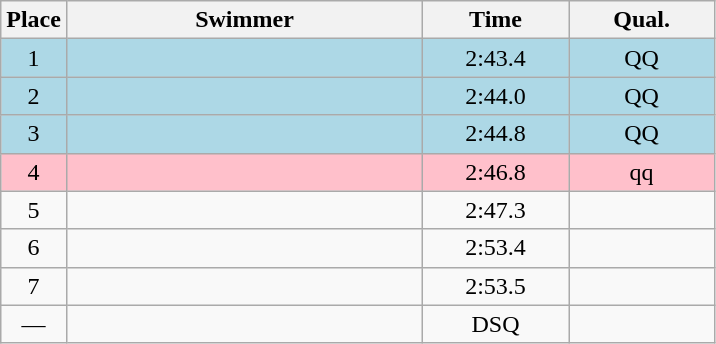<table class=wikitable style="text-align:center">
<tr>
<th>Place</th>
<th width=230>Swimmer</th>
<th width=90>Time</th>
<th width=90>Qual.</th>
</tr>
<tr bgcolor=lightblue>
<td>1</td>
<td align=left></td>
<td>2:43.4</td>
<td>QQ</td>
</tr>
<tr bgcolor=lightblue>
<td>2</td>
<td align=left></td>
<td>2:44.0</td>
<td>QQ</td>
</tr>
<tr bgcolor=lightblue>
<td>3</td>
<td align=left></td>
<td>2:44.8</td>
<td>QQ</td>
</tr>
<tr bgcolor=pink>
<td>4</td>
<td align=left></td>
<td>2:46.8</td>
<td>qq</td>
</tr>
<tr>
<td>5</td>
<td align=left></td>
<td>2:47.3</td>
<td></td>
</tr>
<tr>
<td>6</td>
<td align=left></td>
<td>2:53.4</td>
<td></td>
</tr>
<tr>
<td>7</td>
<td align=left></td>
<td>2:53.5</td>
<td></td>
</tr>
<tr>
<td>—</td>
<td align=left></td>
<td>DSQ</td>
<td></td>
</tr>
</table>
